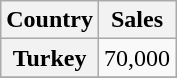<table class="wikitable plainrowheaders">
<tr>
<th scope="col">Country</th>
<th scope="col">Sales</th>
</tr>
<tr>
<th scope="row">Turkey</th>
<td>70,000</td>
</tr>
<tr>
</tr>
</table>
